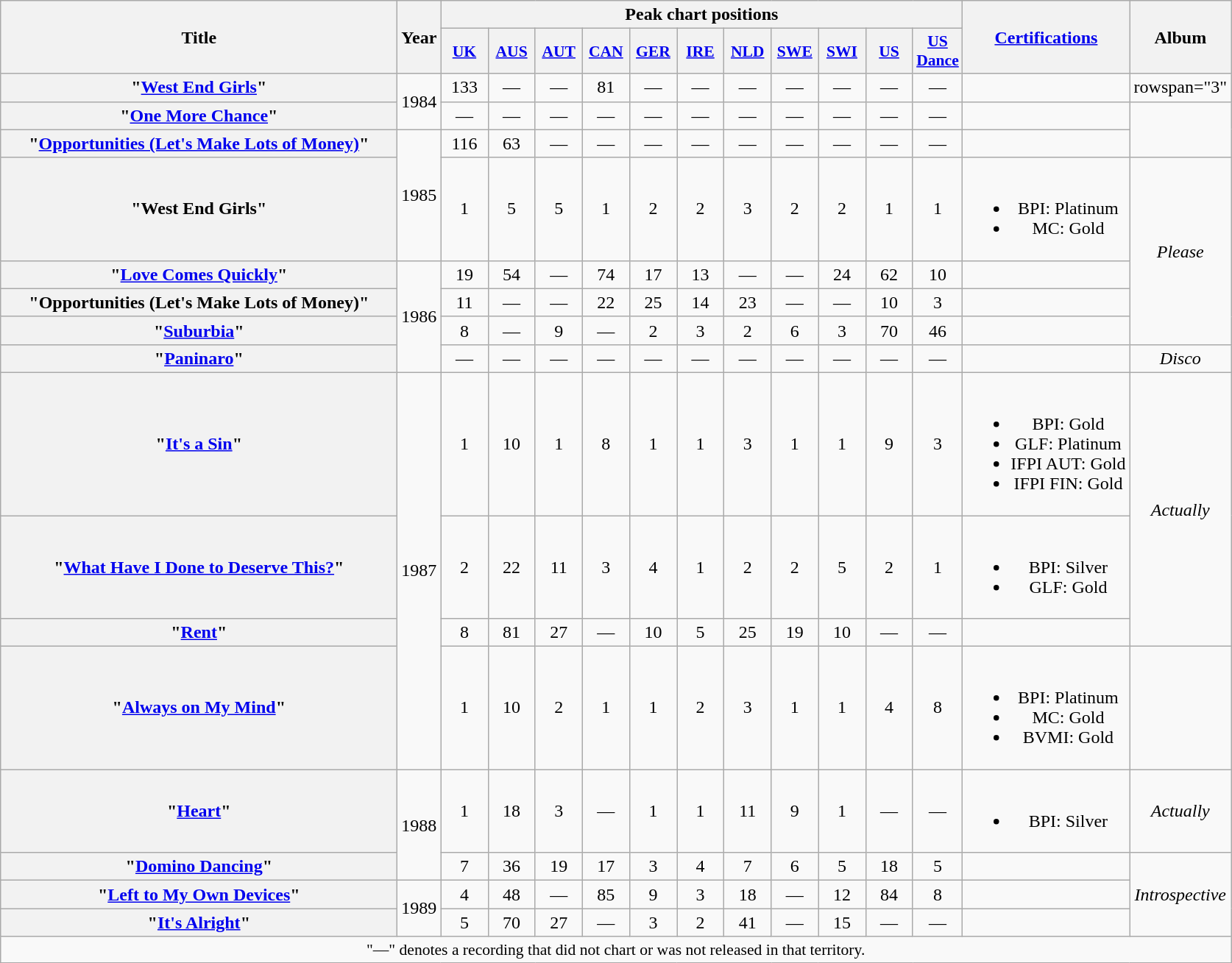<table class="wikitable plainrowheaders" style="text-align:center">
<tr>
<th scope="col" rowspan="2" style="width:22em;">Title</th>
<th scope="col" rowspan="2">Year</th>
<th colspan="11" scope="col">Peak chart positions</th>
<th scope="col" rowspan="2"><a href='#'>Certifications</a></th>
<th scope="col" rowspan="2">Album</th>
</tr>
<tr>
<th scope="col" style="width:2.5em;font-size:90%;"><a href='#'>UK</a><br></th>
<th scope="col" style="width:2.5em;font-size:90%;"><a href='#'>AUS</a><br></th>
<th scope="col" style="width:2.5em;font-size:90%;"><a href='#'>AUT</a><br></th>
<th scope="col" style="width:2.5em;font-size:90%;"><a href='#'>CAN</a><br></th>
<th scope="col" style="width:2.5em;font-size:90%;"><a href='#'>GER</a><br></th>
<th scope="col" style="width:2.5em;font-size:90%;"><a href='#'>IRE</a><br></th>
<th scope="col" style="width:2.5em;font-size:90%;"><a href='#'>NLD</a><br></th>
<th scope="col" style="width:2.5em;font-size:90%;"><a href='#'>SWE</a><br></th>
<th scope="col" style="width:2.5em;font-size:90%;"><a href='#'>SWI</a><br></th>
<th scope="col" style="width:2.5em;font-size:90%;"><a href='#'>US</a><br></th>
<th scope="col" style="width:2.5em;font-size:90%;"><a href='#'>US<br>Dance</a><br></th>
</tr>
<tr>
<th scope="row">"<a href='#'>West End Girls</a>" </th>
<td rowspan="2">1984</td>
<td>133</td>
<td>—</td>
<td>—</td>
<td>81</td>
<td>—</td>
<td>—</td>
<td>—</td>
<td>—</td>
<td>—</td>
<td>—</td>
<td>—</td>
<td></td>
<td>rowspan="3" </td>
</tr>
<tr>
<th scope="row">"<a href='#'>One More Chance</a>"</th>
<td>—</td>
<td>—</td>
<td>—</td>
<td>—</td>
<td>—</td>
<td>—</td>
<td>—</td>
<td>—</td>
<td>—</td>
<td>—</td>
<td>—</td>
<td></td>
</tr>
<tr>
<th scope="row">"<a href='#'>Opportunities (Let's Make Lots of Money)</a>" </th>
<td rowspan="2">1985</td>
<td>116</td>
<td>63</td>
<td>—</td>
<td>—</td>
<td>—</td>
<td>—</td>
<td>—</td>
<td>—</td>
<td>—</td>
<td>—</td>
<td>—</td>
<td></td>
</tr>
<tr>
<th scope="row">"West End Girls" </th>
<td>1</td>
<td>5</td>
<td>5</td>
<td>1</td>
<td>2</td>
<td>2</td>
<td>3</td>
<td>2</td>
<td>2</td>
<td>1</td>
<td>1</td>
<td><br><ul><li>BPI: Platinum</li><li>MC: Gold</li></ul></td>
<td rowspan="4"><em>Please</em></td>
</tr>
<tr>
<th scope="row">"<a href='#'>Love Comes Quickly</a>"</th>
<td rowspan="4">1986</td>
<td>19</td>
<td>54</td>
<td>—</td>
<td>74</td>
<td>17</td>
<td>13</td>
<td>—</td>
<td>—</td>
<td>24</td>
<td>62</td>
<td>10</td>
<td></td>
</tr>
<tr>
<th scope="row">"Opportunities (Let's Make Lots of Money)" </th>
<td>11</td>
<td>—</td>
<td>—</td>
<td>22</td>
<td>25</td>
<td>14</td>
<td>23</td>
<td>—</td>
<td>—</td>
<td>10</td>
<td>3</td>
<td></td>
</tr>
<tr>
<th scope="row">"<a href='#'>Suburbia</a>"</th>
<td>8</td>
<td>—</td>
<td>9</td>
<td>—</td>
<td>2</td>
<td>3</td>
<td>2</td>
<td>6</td>
<td>3</td>
<td>70</td>
<td>46</td>
<td></td>
</tr>
<tr>
<th scope="row">"<a href='#'>Paninaro</a>"</th>
<td>—</td>
<td>—</td>
<td>—</td>
<td>—</td>
<td>—</td>
<td>—</td>
<td>—</td>
<td>—</td>
<td>—</td>
<td>—</td>
<td>—</td>
<td></td>
<td><em>Disco</em></td>
</tr>
<tr>
<th scope="row">"<a href='#'>It's a Sin</a>"</th>
<td rowspan="4">1987</td>
<td>1</td>
<td>10</td>
<td>1</td>
<td>8</td>
<td>1</td>
<td>1</td>
<td>3</td>
<td>1</td>
<td>1</td>
<td>9</td>
<td>3</td>
<td><br><ul><li>BPI: Gold</li><li>GLF: Platinum</li><li>IFPI AUT: Gold</li><li>IFPI FIN: Gold</li></ul></td>
<td rowspan="3"><em>Actually</em></td>
</tr>
<tr>
<th scope="row">"<a href='#'>What Have I Done to Deserve This?</a>"<br></th>
<td>2</td>
<td>22</td>
<td>11</td>
<td>3</td>
<td>4</td>
<td>1</td>
<td>2</td>
<td>2</td>
<td>5</td>
<td>2</td>
<td>1</td>
<td><br><ul><li>BPI: Silver</li><li>GLF: Gold</li></ul></td>
</tr>
<tr>
<th scope="row">"<a href='#'>Rent</a>"</th>
<td>8</td>
<td>81</td>
<td>27</td>
<td>—</td>
<td>10</td>
<td>5</td>
<td>25</td>
<td>19</td>
<td>10</td>
<td>—</td>
<td>—</td>
<td></td>
</tr>
<tr>
<th scope="row">"<a href='#'>Always on My Mind</a>"</th>
<td>1</td>
<td>10</td>
<td>2</td>
<td>1</td>
<td>1</td>
<td>2</td>
<td>3</td>
<td>1</td>
<td>1</td>
<td>4</td>
<td>8</td>
<td><br><ul><li>BPI: Platinum</li><li>MC: Gold</li><li>BVMI: Gold</li></ul></td>
<td></td>
</tr>
<tr>
<th scope="row">"<a href='#'>Heart</a>"</th>
<td rowspan="2">1988</td>
<td>1</td>
<td>18</td>
<td>3</td>
<td>—</td>
<td>1</td>
<td>1</td>
<td>11</td>
<td>9</td>
<td>1</td>
<td>—</td>
<td>—</td>
<td><br><ul><li>BPI: Silver</li></ul></td>
<td><em>Actually</em></td>
</tr>
<tr>
<th scope="row">"<a href='#'>Domino Dancing</a>"</th>
<td>7</td>
<td>36</td>
<td>19</td>
<td>17</td>
<td>3</td>
<td>4</td>
<td>7</td>
<td>6</td>
<td>5</td>
<td>18</td>
<td>5</td>
<td></td>
<td rowspan="3"><em>Introspective</em></td>
</tr>
<tr>
<th scope="row">"<a href='#'>Left to My Own Devices</a>"</th>
<td rowspan="2">1989</td>
<td>4</td>
<td>48</td>
<td>—</td>
<td>85</td>
<td>9</td>
<td>3</td>
<td>18</td>
<td>—</td>
<td>12</td>
<td>84</td>
<td>8</td>
<td></td>
</tr>
<tr>
<th scope="row">"<a href='#'>It's Alright</a>"</th>
<td>5</td>
<td>70</td>
<td>27</td>
<td>—</td>
<td>3</td>
<td>2</td>
<td>41</td>
<td>—</td>
<td>15</td>
<td>—</td>
<td>—</td>
<td></td>
</tr>
<tr>
<td colspan="17" style="font-size:90%">"—" denotes a recording that did not chart or was not released in that territory.</td>
</tr>
</table>
